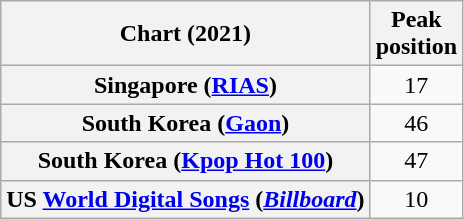<table class="wikitable plainrowheaders" style="text-align:center">
<tr>
<th>Chart (2021)</th>
<th>Peak<br>position</th>
</tr>
<tr>
<th scope="row">Singapore (<a href='#'>RIAS</a>)</th>
<td>17</td>
</tr>
<tr>
<th scope="row">South Korea (<a href='#'>Gaon</a>)</th>
<td>46</td>
</tr>
<tr>
<th scope="row">South Korea (<a href='#'>Kpop Hot 100</a>)</th>
<td>47</td>
</tr>
<tr>
<th scope="row">US <a href='#'>World Digital Songs</a> (<em><a href='#'>Billboard</a></em>)</th>
<td>10</td>
</tr>
</table>
